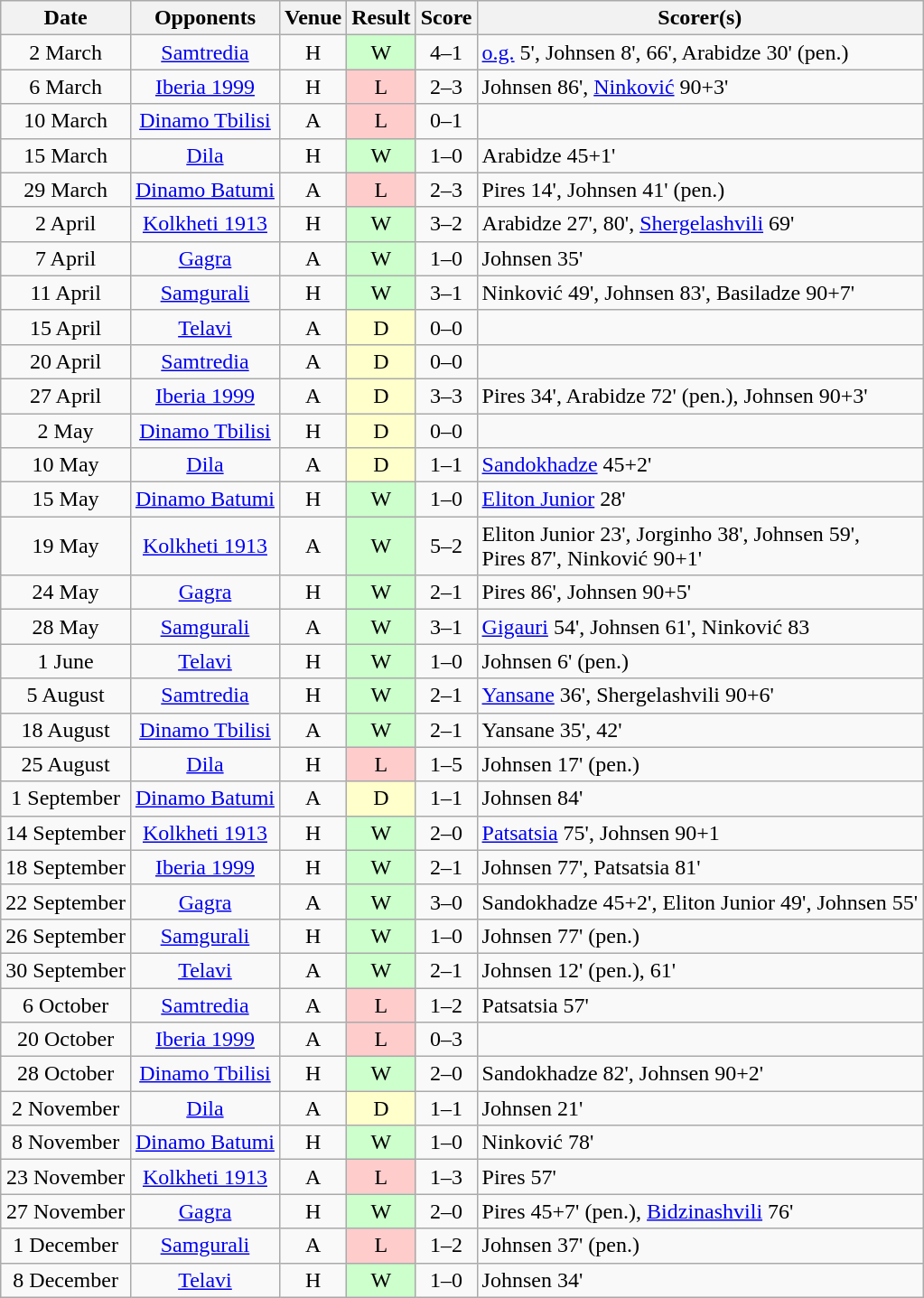<table class="wikitable sortable plainrowheaders" style="text-align:center;">
<tr>
<th scope=col>Date</th>
<th scope=col>Opponents</th>
<th scope=col>Venue</th>
<th scope=col>Result</th>
<th scope=col>Score</th>
<th scope=col class=unsortable>Scorer(s)</th>
</tr>
<tr>
<td>2 March</td>
<td><a href='#'>Samtredia</a></td>
<td>H</td>
<td style="background:#cfc;">W</td>
<td>4–1</td>
<td style="text-align:left;"><a href='#'>o.g.</a> 5', Johnsen 8', 66', Arabidze 30' (pen.)</td>
</tr>
<tr>
<td>6 March</td>
<td><a href='#'>Iberia 1999</a></td>
<td>H</td>
<td style="background:#fcc;">L</td>
<td>2–3</td>
<td style="text-align:left;">Johnsen 86', <a href='#'>Ninković</a> 90+3'</td>
</tr>
<tr>
<td>10 March</td>
<td><a href='#'>Dinamo Tbilisi</a></td>
<td>A</td>
<td style="background:#fcc;">L</td>
<td>0–1</td>
<td></td>
</tr>
<tr>
<td>15 March</td>
<td><a href='#'>Dila</a></td>
<td>H</td>
<td style="background:#cfc;">W</td>
<td>1–0</td>
<td style="text-align:left;">Arabidze 45+1'</td>
</tr>
<tr>
<td>29 March</td>
<td><a href='#'>Dinamo Batumi</a></td>
<td>A</td>
<td style="background:#fcc;">L</td>
<td>2–3</td>
<td style="text-align:left;">Pires 14', Johnsen 41' (pen.)</td>
</tr>
<tr>
<td>2 April</td>
<td><a href='#'>Kolkheti 1913</a></td>
<td>H</td>
<td style="background:#cfc;">W</td>
<td>3–2</td>
<td style="text-align:left;">Arabidze 27', 80', <a href='#'>Shergelashvili</a> 69'</td>
</tr>
<tr>
<td>7 April</td>
<td><a href='#'>Gagra</a></td>
<td>A</td>
<td style="background:#cfc;">W</td>
<td>1–0</td>
<td style="text-align:left;">Johnsen 35'</td>
</tr>
<tr>
<td>11 April</td>
<td><a href='#'>Samgurali</a></td>
<td>H</td>
<td style="background:#cfc;">W</td>
<td>3–1</td>
<td style="text-align:left;">Ninković 49', Johnsen 83', Basiladze 90+7'</td>
</tr>
<tr>
<td>15 April</td>
<td><a href='#'>Telavi</a></td>
<td>A</td>
<td style="background:#ffc;">D</td>
<td>0–0</td>
<td></td>
</tr>
<tr>
<td>20 April</td>
<td><a href='#'>Samtredia</a></td>
<td>A</td>
<td style="background:#ffc;">D</td>
<td>0–0</td>
<td></td>
</tr>
<tr>
<td>27 April</td>
<td><a href='#'>Iberia 1999</a></td>
<td>A</td>
<td style="background:#ffc;">D</td>
<td>3–3</td>
<td style="text-align:left;">Pires 34', Arabidze 72' (pen.), Johnsen 90+3'</td>
</tr>
<tr>
<td>2 May</td>
<td><a href='#'>Dinamo Tbilisi</a></td>
<td>H</td>
<td style="background:#ffc;">D</td>
<td>0–0</td>
<td></td>
</tr>
<tr>
<td>10 May</td>
<td><a href='#'>Dila</a></td>
<td>A</td>
<td style="background:#ffc;">D</td>
<td>1–1</td>
<td style="text-align:left;"><a href='#'>Sandokhadze</a> 45+2'</td>
</tr>
<tr>
<td>15 May</td>
<td><a href='#'>Dinamo Batumi</a></td>
<td>H</td>
<td style="background:#cfc;">W</td>
<td>1–0</td>
<td style="text-align:left;"><a href='#'>Eliton Junior</a> 28'</td>
</tr>
<tr>
<td>19 May</td>
<td><a href='#'>Kolkheti 1913</a></td>
<td>A</td>
<td style="background:#cfc;">W</td>
<td>5–2</td>
<td style="text-align:left;">Eliton Junior 23', Jorginho 38', Johnsen 59',<br> Pires 87',  Ninković 90+1'</td>
</tr>
<tr>
<td>24 May</td>
<td><a href='#'>Gagra</a></td>
<td>H</td>
<td style="background:#cfc;">W</td>
<td>2–1</td>
<td style="text-align:left;">Pires 86', Johnsen 90+5'</td>
</tr>
<tr>
<td>28 May</td>
<td><a href='#'>Samgurali</a></td>
<td>A</td>
<td style="background:#cfc;">W</td>
<td>3–1</td>
<td style="text-align:left;"><a href='#'>Gigauri</a> 54', Johnsen 61', Ninković 83</td>
</tr>
<tr>
<td>1 June</td>
<td><a href='#'>Telavi</a></td>
<td>H</td>
<td style="background:#cfc;">W</td>
<td>1–0</td>
<td style="text-align:left;">Johnsen 6' (pen.)</td>
</tr>
<tr>
<td>5 August</td>
<td><a href='#'>Samtredia</a></td>
<td>H</td>
<td style="background:#cfc;">W</td>
<td>2–1</td>
<td style="text-align:left;"><a href='#'>Yansane</a> 36', Shergelashvili 90+6'</td>
</tr>
<tr>
<td>18 August</td>
<td><a href='#'>Dinamo Tbilisi</a></td>
<td>A</td>
<td style="background:#cfc;">W</td>
<td>2–1</td>
<td style="text-align:left;">Yansane 35', 42'</td>
</tr>
<tr>
<td>25 August</td>
<td><a href='#'>Dila</a></td>
<td>H</td>
<td style="background:#fcc;">L</td>
<td>1–5</td>
<td style="text-align:left;">Johnsen 17' (pen.)</td>
</tr>
<tr>
<td>1 September</td>
<td><a href='#'>Dinamo Batumi</a></td>
<td>A</td>
<td style="background:#ffc;">D</td>
<td>1–1</td>
<td style="text-align:left;">Johnsen 84'</td>
</tr>
<tr>
<td>14 September</td>
<td><a href='#'>Kolkheti 1913</a></td>
<td>H</td>
<td style="background:#cfc;">W</td>
<td>2–0</td>
<td style="text-align:left;"><a href='#'>Patsatsia</a> 75', Johnsen 90+1</td>
</tr>
<tr>
<td>18 September</td>
<td><a href='#'>Iberia 1999</a></td>
<td>H</td>
<td style="background:#cfc;">W</td>
<td>2–1</td>
<td style="text-align:left;">Johnsen 77', Patsatsia 81'</td>
</tr>
<tr>
<td>22 September</td>
<td><a href='#'>Gagra</a></td>
<td>A</td>
<td style="background:#cfc;">W</td>
<td>3–0</td>
<td style="text-align:left;">Sandokhadze 45+2', Eliton Junior 49', Johnsen 55'</td>
</tr>
<tr>
<td>26 September</td>
<td><a href='#'>Samgurali</a></td>
<td>H</td>
<td style="background:#cfc;">W</td>
<td>1–0</td>
<td align=left>Johnsen 77' (pen.)</td>
</tr>
<tr>
<td>30 September</td>
<td><a href='#'>Telavi</a></td>
<td>A</td>
<td style="background:#cfc;">W</td>
<td>2–1</td>
<td align=left>Johnsen 12' (pen.), 61'</td>
</tr>
<tr>
<td>6 October</td>
<td><a href='#'>Samtredia</a></td>
<td>A</td>
<td style="background:#fcc;">L</td>
<td>1–2</td>
<td align=left>Patsatsia 57'</td>
</tr>
<tr>
<td>20 October</td>
<td><a href='#'>Iberia 1999</a></td>
<td>A</td>
<td style="background:#fcc;">L</td>
<td>0–3</td>
<td></td>
</tr>
<tr>
<td>28 October</td>
<td><a href='#'>Dinamo Tbilisi</a></td>
<td>H</td>
<td style="background:#cfc;">W</td>
<td>2–0</td>
<td align=left>Sandokhadze 82', Johnsen 90+2'</td>
</tr>
<tr>
<td>2 November</td>
<td><a href='#'>Dila</a></td>
<td>A</td>
<td style="background:#ffc;">D</td>
<td>1–1</td>
<td style="text-align:left;">Johnsen 21'</td>
</tr>
<tr>
<td>8 November</td>
<td><a href='#'>Dinamo Batumi</a></td>
<td>H</td>
<td style="background:#cfc;">W</td>
<td>1–0</td>
<td align=left>Ninković 78'</td>
</tr>
<tr>
<td>23 November</td>
<td><a href='#'>Kolkheti 1913</a></td>
<td>A</td>
<td style="background:#fcc;">L</td>
<td>1–3</td>
<td align=left>Pires 57'</td>
</tr>
<tr>
<td>27 November</td>
<td><a href='#'>Gagra</a></td>
<td>H</td>
<td style="background:#cfc;">W</td>
<td>2–0</td>
<td align=left>Pires 45+7' (pen.), <a href='#'>Bidzinashvili</a> 76'</td>
</tr>
<tr>
<td>1 December</td>
<td><a href='#'>Samgurali</a></td>
<td>A</td>
<td style="background:#fcc;">L</td>
<td>1–2</td>
<td align=left>Johnsen 37' (pen.)</td>
</tr>
<tr>
<td>8 December</td>
<td><a href='#'>Telavi</a></td>
<td>H</td>
<td style="background:#cfc;">W</td>
<td>1–0</td>
<td align=left>Johnsen 34'</td>
</tr>
</table>
